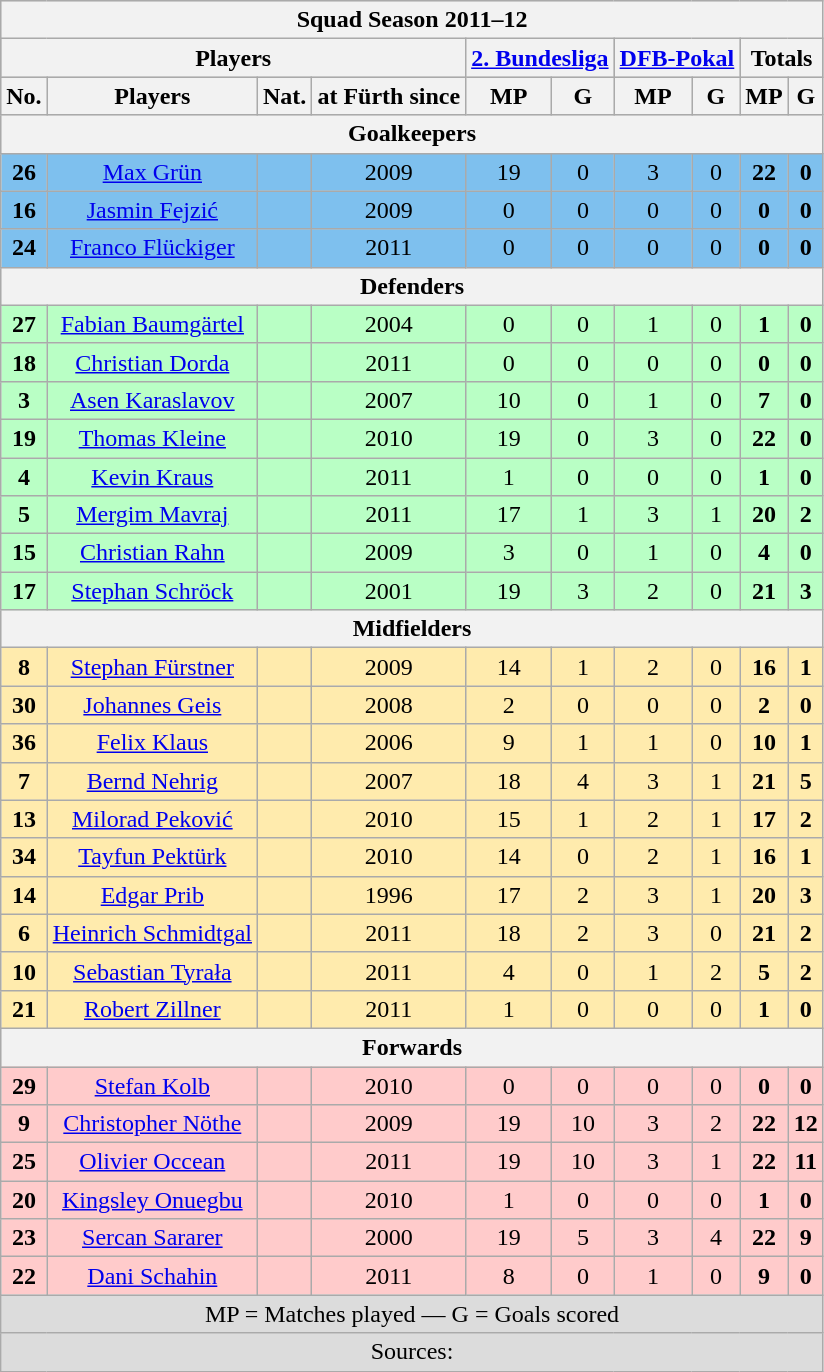<table class="wikitable" style="font-size:100%">
<tr style="text-align:center; background:#dcdcdc;">
<th colspan="10">Squad Season 2011–12</th>
</tr>
<tr style="text-align:center; background:#9c9c9c;">
<th colspan="4">Players</th>
<th colspan="2"><a href='#'>2. Bundesliga</a></th>
<th colspan="2"><a href='#'>DFB-Pokal</a></th>
<th colspan="2">Totals</th>
</tr>
<tr style="text-align:center; background:#dcdcdc;">
<th>No.</th>
<th>Players</th>
<th>Nat.</th>
<th>at Fürth since</th>
<th>MP</th>
<th>G</th>
<th>MP</th>
<th>G</th>
<th>MP</th>
<th>G</th>
</tr>
<tr style="text-align:center; background:#dcdcdc;">
<th colspan="10">Goalkeepers</th>
</tr>
<tr align="center" style="background:#7EC0EE">
<td><strong>26</strong></td>
<td><a href='#'>Max Grün</a></td>
<td></td>
<td>2009</td>
<td>19</td>
<td>0</td>
<td>3</td>
<td>0</td>
<td><strong>22</strong></td>
<td><strong>0</strong></td>
</tr>
<tr align="center" style="background:#7EC0EE">
<td><strong>16</strong></td>
<td><a href='#'>Jasmin Fejzić</a></td>
<td></td>
<td>2009</td>
<td>0</td>
<td>0</td>
<td>0</td>
<td>0</td>
<td><strong>0</strong></td>
<td><strong>0</strong></td>
</tr>
<tr align="center" style="background:#7EC0EE">
<td><strong>24</strong></td>
<td><a href='#'>Franco Flückiger</a></td>
<td></td>
<td>2011</td>
<td>0</td>
<td>0</td>
<td>0</td>
<td>0</td>
<td><strong>0</strong></td>
<td><strong>0</strong></td>
</tr>
<tr align="center" style="background:#DCDCDC">
<th colspan="10">Defenders</th>
</tr>
<tr align="center" style="background:#B9FFC5">
<td><strong>27</strong></td>
<td><a href='#'>Fabian Baumgärtel</a></td>
<td></td>
<td>2004</td>
<td>0</td>
<td>0</td>
<td>1</td>
<td>0</td>
<td><strong>1</strong></td>
<td><strong>0</strong></td>
</tr>
<tr align="center" style="background:#B9FFC5">
<td><strong>18</strong></td>
<td><a href='#'>Christian Dorda</a></td>
<td></td>
<td>2011</td>
<td>0</td>
<td>0</td>
<td>0</td>
<td>0</td>
<td><strong>0</strong></td>
<td><strong>0</strong></td>
</tr>
<tr align="center" style="background:#B9FFC5">
<td><strong>3</strong></td>
<td><a href='#'>Asen Karaslavov</a></td>
<td></td>
<td>2007</td>
<td>10</td>
<td>0</td>
<td>1</td>
<td>0</td>
<td><strong>7</strong></td>
<td><strong>0</strong></td>
</tr>
<tr align="center" style="background:#B9FFC5">
<td><strong>19</strong></td>
<td><a href='#'>Thomas Kleine</a></td>
<td></td>
<td>2010</td>
<td>19</td>
<td>0</td>
<td>3</td>
<td>0</td>
<td><strong>22</strong></td>
<td><strong>0</strong></td>
</tr>
<tr align="center" style="background:#B9FFC5">
<td><strong>4</strong></td>
<td><a href='#'>Kevin Kraus</a></td>
<td></td>
<td>2011</td>
<td>1</td>
<td>0</td>
<td>0</td>
<td>0</td>
<td><strong>1</strong></td>
<td><strong>0</strong></td>
</tr>
<tr align="center" style="background:#B9FFC5">
<td><strong>5</strong></td>
<td><a href='#'>Mergim Mavraj</a></td>
<td></td>
<td>2011</td>
<td>17</td>
<td>1</td>
<td>3</td>
<td>1</td>
<td><strong>20</strong></td>
<td><strong>2</strong></td>
</tr>
<tr align="center" style="background:#B9FFC5">
<td><strong>15</strong></td>
<td><a href='#'>Christian Rahn</a></td>
<td></td>
<td>2009</td>
<td>3</td>
<td>0</td>
<td>1</td>
<td>0</td>
<td><strong>4</strong></td>
<td><strong>0</strong></td>
</tr>
<tr align="center" style="background:#B9FFC5">
<td><strong>17</strong></td>
<td><a href='#'>Stephan Schröck</a></td>
<td></td>
<td>2001</td>
<td>19</td>
<td>3</td>
<td>2</td>
<td>0</td>
<td><strong>21</strong></td>
<td><strong>3</strong></td>
</tr>
<tr align="center" style="background:#DCDCDC">
<th colspan="10">Midfielders</th>
</tr>
<tr align="center" style="background:#FFEBAD">
<td><strong>8</strong></td>
<td><a href='#'>Stephan Fürstner</a></td>
<td></td>
<td>2009</td>
<td>14</td>
<td>1</td>
<td>2</td>
<td>0</td>
<td><strong>16</strong></td>
<td><strong>1</strong></td>
</tr>
<tr align="center" style="background:#FFEBAD">
<td><strong>30</strong></td>
<td><a href='#'>Johannes Geis</a></td>
<td></td>
<td>2008</td>
<td>2</td>
<td>0</td>
<td>0</td>
<td>0</td>
<td><strong>2</strong></td>
<td><strong>0</strong></td>
</tr>
<tr align="center" style="background:#FFEBAD">
<td><strong>36</strong></td>
<td><a href='#'>Felix Klaus</a></td>
<td></td>
<td>2006</td>
<td>9</td>
<td>1</td>
<td>1</td>
<td>0</td>
<td><strong>10</strong></td>
<td><strong>1</strong></td>
</tr>
<tr align="center" style="background:#FFEBAD">
<td><strong>7</strong></td>
<td><a href='#'>Bernd Nehrig</a></td>
<td></td>
<td>2007</td>
<td>18</td>
<td>4</td>
<td>3</td>
<td>1</td>
<td><strong>21</strong></td>
<td><strong>5</strong></td>
</tr>
<tr align="center" style="background:#FFEBAD">
<td><strong>13</strong></td>
<td><a href='#'>Milorad Peković</a></td>
<td></td>
<td>2010</td>
<td>15</td>
<td>1</td>
<td>2</td>
<td>1</td>
<td><strong>17</strong></td>
<td><strong>2</strong></td>
</tr>
<tr align="center" style="background:#FFEBAD">
<td><strong>34</strong></td>
<td><a href='#'>Tayfun Pektürk</a></td>
<td></td>
<td>2010</td>
<td>14</td>
<td>0</td>
<td>2</td>
<td>1</td>
<td><strong>16</strong></td>
<td><strong>1</strong></td>
</tr>
<tr align="center" style="background:#FFEBAD">
<td><strong>14</strong></td>
<td><a href='#'>Edgar Prib</a></td>
<td></td>
<td>1996</td>
<td>17</td>
<td>2</td>
<td>3</td>
<td>1</td>
<td><strong>20</strong></td>
<td><strong>3</strong></td>
</tr>
<tr align="center" style="background:#FFEBAD">
<td><strong>6</strong></td>
<td><a href='#'>Heinrich Schmidtgal</a></td>
<td></td>
<td>2011</td>
<td>18</td>
<td>2</td>
<td>3</td>
<td>0</td>
<td><strong>21</strong></td>
<td><strong>2</strong></td>
</tr>
<tr align="center" style="background:#FFEBAD">
<td><strong>10</strong></td>
<td><a href='#'>Sebastian Tyrała</a></td>
<td></td>
<td>2011</td>
<td>4</td>
<td>0</td>
<td>1</td>
<td>2</td>
<td><strong>5</strong></td>
<td><strong>2</strong></td>
</tr>
<tr align="center" style="background:#FFEBAD">
<td><strong>21</strong></td>
<td><a href='#'>Robert Zillner</a></td>
<td></td>
<td>2011</td>
<td>1</td>
<td>0</td>
<td>0</td>
<td>0</td>
<td><strong>1</strong></td>
<td><strong>0</strong></td>
</tr>
<tr align="center" style="background:#DCDCDC">
<th colspan="10">Forwards</th>
</tr>
<tr align="center" style="background:#FFCBCB">
<td><strong>29</strong></td>
<td><a href='#'>Stefan Kolb</a></td>
<td></td>
<td>2010</td>
<td>0</td>
<td>0</td>
<td>0</td>
<td>0</td>
<td><strong>0</strong></td>
<td><strong>0</strong></td>
</tr>
<tr align="center" style="background:#FFCBCB">
<td><strong>9</strong></td>
<td><a href='#'>Christopher Nöthe</a></td>
<td></td>
<td>2009</td>
<td>19</td>
<td>10</td>
<td>3</td>
<td>2</td>
<td><strong>22</strong></td>
<td><strong>12</strong></td>
</tr>
<tr align="center" style="background:#FFCBCB">
<td><strong>25</strong></td>
<td><a href='#'>Olivier Occean</a></td>
<td></td>
<td>2011</td>
<td>19</td>
<td>10</td>
<td>3</td>
<td>1</td>
<td><strong>22</strong></td>
<td><strong>11</strong></td>
</tr>
<tr align="center" style="background:#FFCBCB">
<td><strong>20</strong></td>
<td><a href='#'>Kingsley Onuegbu</a></td>
<td></td>
<td>2010</td>
<td>1</td>
<td>0</td>
<td>0</td>
<td>0</td>
<td><strong>1</strong></td>
<td><strong>0</strong></td>
</tr>
<tr align="center" style="background:#FFCBCB">
<td><strong>23</strong></td>
<td><a href='#'>Sercan Sararer</a></td>
<td></td>
<td>2000</td>
<td>19</td>
<td>5</td>
<td>3</td>
<td>4</td>
<td><strong>22</strong></td>
<td><strong>9</strong></td>
</tr>
<tr align="center" style="background:#FFCBCB">
<td><strong>22</strong></td>
<td><a href='#'>Dani Schahin</a></td>
<td></td>
<td>2011</td>
<td>8</td>
<td>0</td>
<td>1</td>
<td>0</td>
<td><strong>9</strong></td>
<td><strong>0</strong></td>
</tr>
<tr style="text-align:center; background:#dcdcdc;">
<td colspan="10">MP = Matches played — G = Goals scored</td>
</tr>
<tr style="text-align:center; background:#dcdcdc;">
<td colspan="10">Sources: </td>
</tr>
</table>
